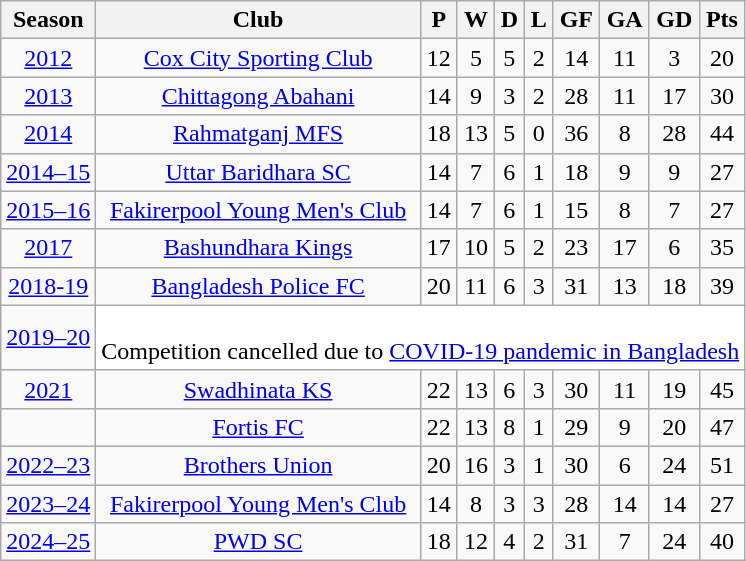<table class="wikitable" style="text-align: center;">
<tr>
<th>Season</th>
<th>Club</th>
<th>P</th>
<th>W</th>
<th>D</th>
<th>L</th>
<th>GF</th>
<th>GA</th>
<th>GD</th>
<th>Pts</th>
</tr>
<tr>
<td><a href='#'>2012</a></td>
<td><a href='#'>Cox City Sporting Club</a></td>
<td>12</td>
<td>5</td>
<td>5</td>
<td>2</td>
<td>14</td>
<td>11</td>
<td>3</td>
<td>20</td>
</tr>
<tr>
<td><a href='#'>2013</a></td>
<td><a href='#'>Chittagong Abahani</a></td>
<td>14</td>
<td>9</td>
<td>3</td>
<td>2</td>
<td>28</td>
<td>11</td>
<td>17</td>
<td>30</td>
</tr>
<tr>
<td><a href='#'>2014</a></td>
<td><a href='#'>Rahmatganj MFS</a></td>
<td>18</td>
<td>13</td>
<td>5</td>
<td>0</td>
<td>36</td>
<td>8</td>
<td>28</td>
<td>44</td>
</tr>
<tr>
<td><a href='#'>2014–15</a></td>
<td><a href='#'>Uttar Baridhara SC</a></td>
<td>14</td>
<td>7</td>
<td>6</td>
<td>1</td>
<td>18</td>
<td>9</td>
<td>9</td>
<td>27</td>
</tr>
<tr>
<td><a href='#'>2015–16</a></td>
<td><a href='#'>Fakirerpool Young Men's Club</a></td>
<td>14</td>
<td>7</td>
<td>6</td>
<td>1</td>
<td>15</td>
<td>8</td>
<td>7</td>
<td>27</td>
</tr>
<tr>
<td><a href='#'>2017</a></td>
<td><a href='#'>Bashundhara Kings</a></td>
<td>17</td>
<td>10</td>
<td>5</td>
<td>2</td>
<td>23</td>
<td>17</td>
<td>6</td>
<td>35</td>
</tr>
<tr>
<td><a href='#'>2018-19</a></td>
<td><a href='#'>Bangladesh Police FC</a></td>
<td>20</td>
<td>11</td>
<td>6</td>
<td>3</td>
<td>31</td>
<td>13</td>
<td>18</td>
<td>39</td>
</tr>
<tr>
<td><a href='#'>2019–20</a></td>
<td ! colspan=9 style="background:White;"><br>Competition cancelled due to <a href='#'>COVID-19 pandemic in Bangladesh</a></td>
</tr>
<tr>
<td><a href='#'>2021</a></td>
<td><a href='#'>Swadhinata KS</a></td>
<td>22</td>
<td>13</td>
<td>6</td>
<td>3</td>
<td>30</td>
<td>11</td>
<td>19</td>
<td>45</td>
</tr>
<tr>
<td></td>
<td><a href='#'>Fortis FC</a></td>
<td>22</td>
<td>13</td>
<td>8</td>
<td>1</td>
<td>29</td>
<td>9</td>
<td>20</td>
<td>47</td>
</tr>
<tr>
<td><a href='#'>2022–23</a></td>
<td><a href='#'>Brothers Union</a></td>
<td>20</td>
<td>16</td>
<td>3</td>
<td>1</td>
<td>30</td>
<td>6</td>
<td>24</td>
<td>51</td>
</tr>
<tr>
<td><a href='#'>2023–24</a></td>
<td><a href='#'>Fakirerpool Young Men's Club</a></td>
<td>14</td>
<td>8</td>
<td>3</td>
<td>3</td>
<td>28</td>
<td>14</td>
<td>14</td>
<td>27</td>
</tr>
<tr>
<td><a href='#'>2024–25</a></td>
<td><a href='#'>PWD SC</a></td>
<td>18</td>
<td>12</td>
<td>4</td>
<td>2</td>
<td>31</td>
<td>7</td>
<td>24</td>
<td>40</td>
</tr>
</table>
